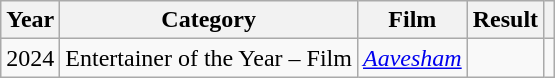<table class="wikitable sortable plainrowheaders">
<tr>
<th scope="col">Year</th>
<th scope="col">Category</th>
<th scope="col">Film</th>
<th scope="col">Result</th>
<th scope="col" class="unsortable"></th>
</tr>
<tr>
<td>2024</td>
<td>Entertainer of the Year – Film</td>
<td><em><a href='#'>Aavesham</a></em></td>
<td></td>
<td></td>
</tr>
</table>
